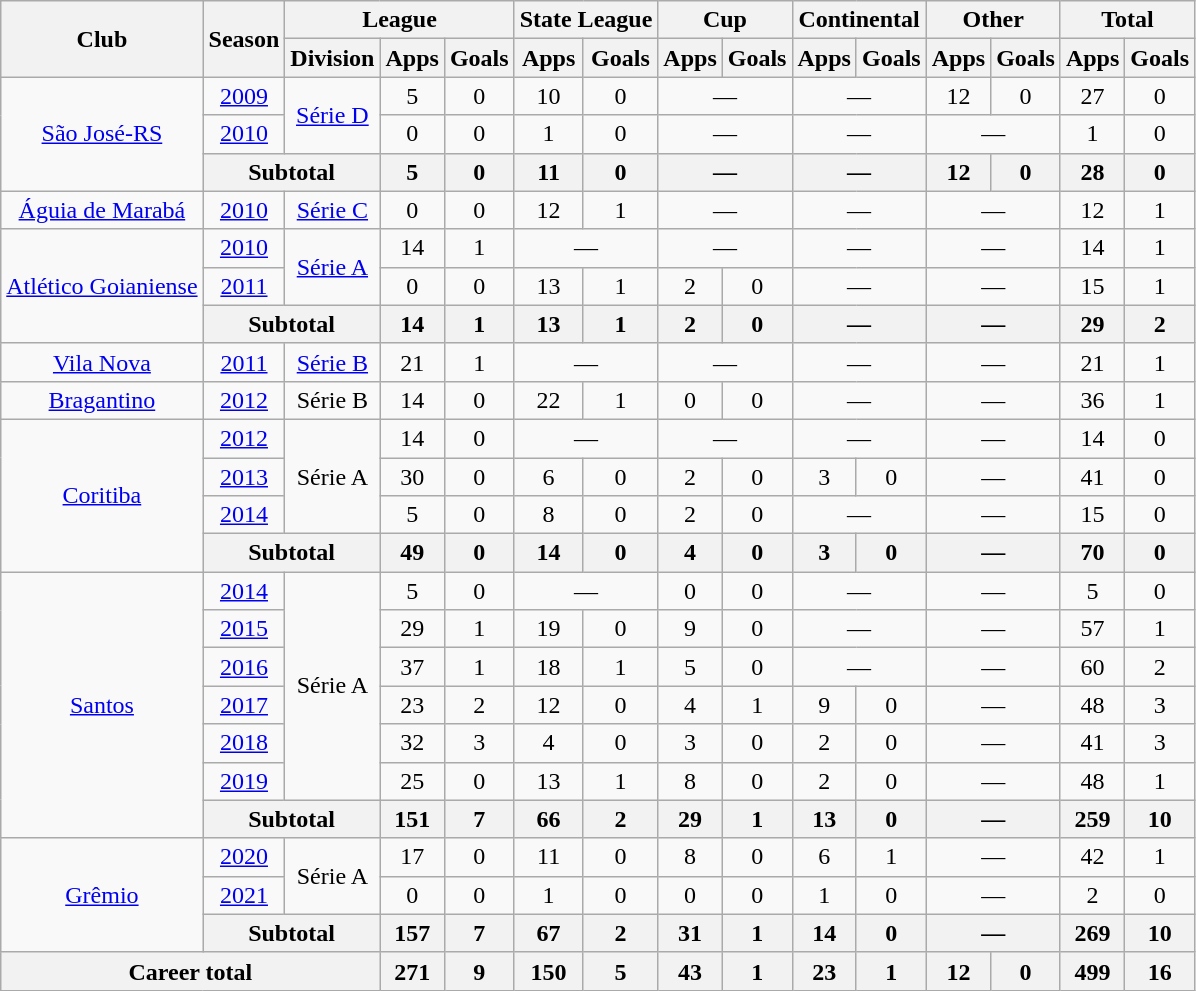<table class="wikitable" style="text-align: center;">
<tr>
<th rowspan="2">Club</th>
<th rowspan="2">Season</th>
<th colspan="3">League</th>
<th colspan="2">State League</th>
<th colspan="2">Cup</th>
<th colspan="2">Continental</th>
<th colspan="2">Other</th>
<th colspan="2">Total</th>
</tr>
<tr>
<th>Division</th>
<th>Apps</th>
<th>Goals</th>
<th>Apps</th>
<th>Goals</th>
<th>Apps</th>
<th>Goals</th>
<th>Apps</th>
<th>Goals</th>
<th>Apps</th>
<th>Goals</th>
<th>Apps</th>
<th>Goals</th>
</tr>
<tr>
<td rowspan="3" valign="center"><a href='#'>São José-RS</a></td>
<td><a href='#'>2009</a></td>
<td rowspan="2"><a href='#'>Série D</a></td>
<td>5</td>
<td>0</td>
<td>10</td>
<td>0</td>
<td colspan="2">—</td>
<td colspan="2">—</td>
<td>12</td>
<td>0</td>
<td>27</td>
<td>0</td>
</tr>
<tr>
<td><a href='#'>2010</a></td>
<td>0</td>
<td>0</td>
<td>1</td>
<td>0</td>
<td colspan="2">—</td>
<td colspan="2">—</td>
<td colspan="2">—</td>
<td>1</td>
<td>0</td>
</tr>
<tr>
<th colspan="2">Subtotal</th>
<th>5</th>
<th>0</th>
<th>11</th>
<th>0</th>
<th colspan="2">—</th>
<th colspan="2">—</th>
<th>12</th>
<th>0</th>
<th>28</th>
<th>0</th>
</tr>
<tr>
<td valign="center"><a href='#'>Águia de Marabá</a></td>
<td><a href='#'>2010</a></td>
<td><a href='#'>Série C</a></td>
<td>0</td>
<td>0</td>
<td>12</td>
<td>1</td>
<td colspan="2">—</td>
<td colspan="2">—</td>
<td colspan="2">—</td>
<td>12</td>
<td>1</td>
</tr>
<tr>
<td rowspan="3" valign="center"><a href='#'>Atlético Goianiense</a></td>
<td><a href='#'>2010</a></td>
<td rowspan="2"><a href='#'>Série A</a></td>
<td>14</td>
<td>1</td>
<td colspan="2">—</td>
<td colspan="2">—</td>
<td colspan="2">—</td>
<td colspan="2">—</td>
<td>14</td>
<td>1</td>
</tr>
<tr>
<td><a href='#'>2011</a></td>
<td>0</td>
<td>0</td>
<td>13</td>
<td>1</td>
<td>2</td>
<td>0</td>
<td colspan="2">—</td>
<td colspan="2">—</td>
<td>15</td>
<td>1</td>
</tr>
<tr>
<th colspan="2">Subtotal</th>
<th>14</th>
<th>1</th>
<th>13</th>
<th>1</th>
<th>2</th>
<th>0</th>
<th colspan="2">—</th>
<th colspan="2">—</th>
<th>29</th>
<th>2</th>
</tr>
<tr>
<td valign="center"><a href='#'>Vila Nova</a></td>
<td><a href='#'>2011</a></td>
<td><a href='#'>Série B</a></td>
<td>21</td>
<td>1</td>
<td colspan="2">—</td>
<td colspan="2">—</td>
<td colspan="2">—</td>
<td colspan="2">—</td>
<td>21</td>
<td>1</td>
</tr>
<tr>
<td valign="center"><a href='#'>Bragantino</a></td>
<td><a href='#'>2012</a></td>
<td>Série B</td>
<td>14</td>
<td>0</td>
<td>22</td>
<td>1</td>
<td>0</td>
<td>0</td>
<td colspan="2">—</td>
<td colspan="2">—</td>
<td>36</td>
<td>1</td>
</tr>
<tr>
<td rowspan="4" valign="center"><a href='#'>Coritiba</a></td>
<td><a href='#'>2012</a></td>
<td rowspan="3">Série A</td>
<td>14</td>
<td>0</td>
<td colspan="2">—</td>
<td colspan="2">—</td>
<td colspan="2">—</td>
<td colspan="2">—</td>
<td>14</td>
<td>0</td>
</tr>
<tr>
<td><a href='#'>2013</a></td>
<td>30</td>
<td>0</td>
<td>6</td>
<td>0</td>
<td>2</td>
<td>0</td>
<td>3</td>
<td>0</td>
<td colspan="2">—</td>
<td>41</td>
<td>0</td>
</tr>
<tr>
<td><a href='#'>2014</a></td>
<td>5</td>
<td>0</td>
<td>8</td>
<td>0</td>
<td>2</td>
<td>0</td>
<td colspan="2">—</td>
<td colspan="2">—</td>
<td>15</td>
<td>0</td>
</tr>
<tr>
<th colspan="2">Subtotal</th>
<th>49</th>
<th>0</th>
<th>14</th>
<th>0</th>
<th>4</th>
<th>0</th>
<th>3</th>
<th>0</th>
<th colspan="2">—</th>
<th>70</th>
<th>0</th>
</tr>
<tr>
<td rowspan="7" valign="center"><a href='#'>Santos</a></td>
<td><a href='#'>2014</a></td>
<td rowspan="6">Série A</td>
<td>5</td>
<td>0</td>
<td colspan="2">—</td>
<td>0</td>
<td>0</td>
<td colspan="2">—</td>
<td colspan="2">—</td>
<td>5</td>
<td>0</td>
</tr>
<tr>
<td><a href='#'>2015</a></td>
<td>29</td>
<td>1</td>
<td>19</td>
<td>0</td>
<td>9</td>
<td>0</td>
<td colspan="2">—</td>
<td colspan="2">—</td>
<td>57</td>
<td>1</td>
</tr>
<tr>
<td><a href='#'>2016</a></td>
<td>37</td>
<td>1</td>
<td>18</td>
<td>1</td>
<td>5</td>
<td>0</td>
<td colspan="2">—</td>
<td colspan="2">—</td>
<td>60</td>
<td>2</td>
</tr>
<tr>
<td><a href='#'>2017</a></td>
<td>23</td>
<td>2</td>
<td>12</td>
<td>0</td>
<td>4</td>
<td>1</td>
<td>9</td>
<td>0</td>
<td colspan="2">—</td>
<td>48</td>
<td>3</td>
</tr>
<tr>
<td><a href='#'>2018</a></td>
<td>32</td>
<td>3</td>
<td>4</td>
<td>0</td>
<td>3</td>
<td>0</td>
<td>2</td>
<td>0</td>
<td colspan="2">—</td>
<td>41</td>
<td>3</td>
</tr>
<tr>
<td><a href='#'>2019</a></td>
<td>25</td>
<td>0</td>
<td>13</td>
<td>1</td>
<td>8</td>
<td>0</td>
<td>2</td>
<td>0</td>
<td colspan="2">—</td>
<td>48</td>
<td>1</td>
</tr>
<tr>
<th colspan="2">Subtotal</th>
<th>151</th>
<th>7</th>
<th>66</th>
<th>2</th>
<th>29</th>
<th>1</th>
<th>13</th>
<th>0</th>
<th colspan="2">—</th>
<th>259</th>
<th>10</th>
</tr>
<tr>
<td rowspan="3" valign="center"><a href='#'>Grêmio</a></td>
<td><a href='#'>2020</a></td>
<td rowspan="2">Série A</td>
<td>17</td>
<td>0</td>
<td>11</td>
<td>0</td>
<td>8</td>
<td>0</td>
<td>6</td>
<td>1</td>
<td colspan="2">—</td>
<td>42</td>
<td>1</td>
</tr>
<tr>
<td><a href='#'>2021</a></td>
<td>0</td>
<td>0</td>
<td>1</td>
<td>0</td>
<td>0</td>
<td>0</td>
<td>1</td>
<td>0</td>
<td colspan="2">—</td>
<td>2</td>
<td>0</td>
</tr>
<tr>
<th colspan="2">Subtotal</th>
<th>157</th>
<th>7</th>
<th>67</th>
<th>2</th>
<th>31</th>
<th>1</th>
<th>14</th>
<th>0</th>
<th colspan="2">—</th>
<th>269</th>
<th>10</th>
</tr>
<tr>
<th colspan="3"><strong>Career total</strong></th>
<th>271</th>
<th>9</th>
<th>150</th>
<th>5</th>
<th>43</th>
<th>1</th>
<th>23</th>
<th>1</th>
<th>12</th>
<th>0</th>
<th>499</th>
<th>16</th>
</tr>
</table>
